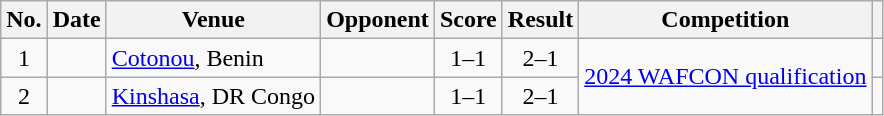<table class="wikitable sortable">
<tr>
<th scope="col">No.</th>
<th scope="col">Date</th>
<th scope="col">Venue</th>
<th scope="col">Opponent</th>
<th scope="col">Score</th>
<th scope="col">Result</th>
<th scope="col">Competition</th>
<th scope="col" class="unsortable"></th>
</tr>
<tr>
<td style="text-align:center">1</td>
<td></td>
<td><a href='#'>Cotonou</a>, Benin</td>
<td></td>
<td style="text-align:center">1–1</td>
<td style="text-align:center">2–1</td>
<td rowspan=2><a href='#'>2024 WAFCON qualification</a></td>
<td></td>
</tr>
<tr>
<td style="text-align:center">2</td>
<td></td>
<td><a href='#'>Kinshasa</a>, DR Congo</td>
<td></td>
<td style="text-align:center">1–1</td>
<td style="text-align:center">2–1</td>
<td></td>
</tr>
</table>
